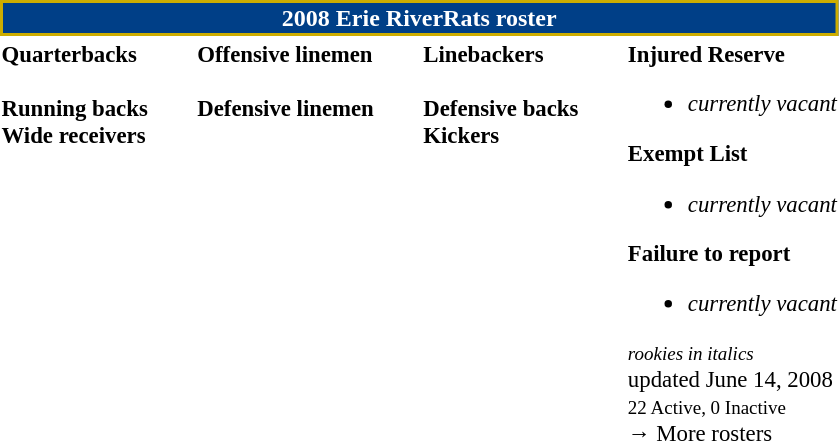<table class="toccolours" style="text-align: left;">
<tr>
<th colspan="7" style="background:#003F87; border:2px solid #CDAD00; color:white; text-align:center;"><strong>2008 Erie RiverRats roster</strong></th>
</tr>
<tr>
<td style="font-size: 95%;vertical-align:top;"><strong>Quarterbacks</strong><br><br><strong>Running backs</strong>

<br><strong>Wide receivers</strong>




</td>
<td style="width: 25px;"></td>
<td style="font-size: 95%;vertical-align:top;"><strong>Offensive linemen</strong><br>

<br><strong>Defensive linemen</strong>



</td>
<td style="width: 25px;"></td>
<td style="font-size: 95%;vertical-align:top;"><strong>Linebackers</strong><br>
<br><strong>Defensive backs</strong>



<br><strong>Kickers</strong>
</td>
<td style="width: 25px;"></td>
<td style="font-size: 95%;vertical-align:top;"><strong>Injured Reserve</strong><br><ul><li><em>currently vacant</em></li></ul><strong>Exempt List</strong><ul><li><em>currently vacant</em></li></ul><strong>Failure to report</strong><ul><li><em>currently vacant</em></li></ul><small><em>rookies in italics</em></small><br>
 updated June 14, 2008<br>
<small>22 Active, 0 Inactive</small><br>→ More rosters</td>
</tr>
<tr>
</tr>
</table>
